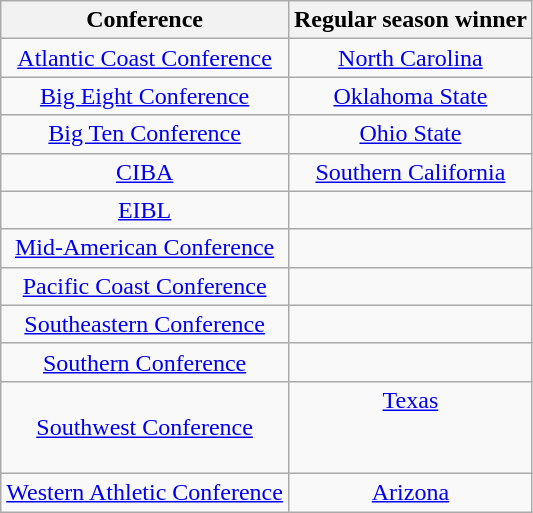<table class="wikitable" style="text-align:center;">
<tr>
<th>Conference</th>
<th>Regular season winner</th>
</tr>
<tr>
<td><a href='#'>Atlantic Coast Conference</a></td>
<td><a href='#'>North Carolina</a></td>
</tr>
<tr>
<td><a href='#'>Big Eight Conference</a></td>
<td><a href='#'>Oklahoma State</a></td>
</tr>
<tr>
<td><a href='#'>Big Ten Conference</a></td>
<td><a href='#'>Ohio State</a></td>
</tr>
<tr>
<td><a href='#'>CIBA</a></td>
<td><a href='#'>Southern California</a></td>
</tr>
<tr>
<td><a href='#'>EIBL</a></td>
<td></td>
</tr>
<tr>
<td><a href='#'>Mid-American Conference</a></td>
<td></td>
</tr>
<tr>
<td><a href='#'>Pacific Coast Conference</a></td>
<td></td>
</tr>
<tr>
<td><a href='#'>Southeastern Conference</a></td>
<td></td>
</tr>
<tr>
<td><a href='#'>Southern Conference</a></td>
<td></td>
</tr>
<tr>
<td><a href='#'>Southwest Conference</a></td>
<td><a href='#'>Texas</a><br><br><br></td>
</tr>
<tr>
<td><a href='#'>Western Athletic Conference</a></td>
<td><a href='#'>Arizona</a></td>
</tr>
</table>
